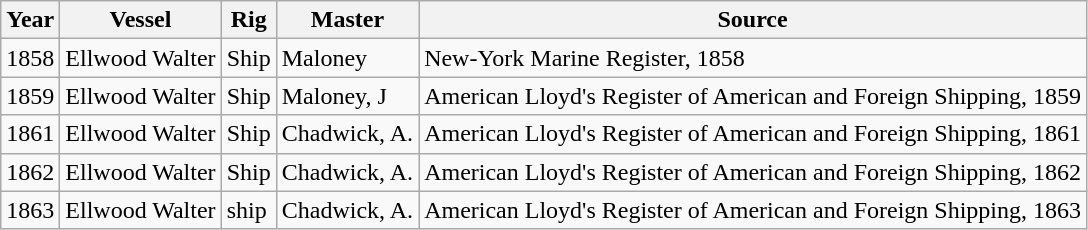<table class="wikitable">
<tr>
<th>Year</th>
<th>Vessel</th>
<th>Rig</th>
<th>Master</th>
<th>Source</th>
</tr>
<tr>
<td>1858</td>
<td>Ellwood Walter</td>
<td>Ship</td>
<td>Maloney</td>
<td>New-York Marine Register, 1858</td>
</tr>
<tr>
<td>1859</td>
<td>Ellwood Walter</td>
<td>Ship</td>
<td>Maloney, J</td>
<td>American Lloyd's Register of American and Foreign Shipping, 1859</td>
</tr>
<tr>
<td>1861</td>
<td>Ellwood Walter</td>
<td>Ship</td>
<td>Chadwick, A.</td>
<td>American Lloyd's Register of American and Foreign Shipping, 1861</td>
</tr>
<tr>
<td>1862</td>
<td>Ellwood Walter</td>
<td>Ship</td>
<td>Chadwick, A.</td>
<td>American Lloyd's Register of American and Foreign Shipping, 1862</td>
</tr>
<tr>
<td>1863</td>
<td>Ellwood Walter</td>
<td>ship</td>
<td>Chadwick, A.</td>
<td>American Lloyd's Register of American and Foreign Shipping, 1863</td>
</tr>
</table>
